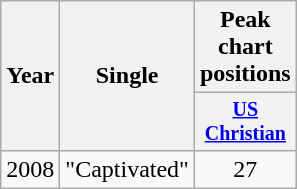<table class="wikitable" style="text-align:center;">
<tr>
<th rowspan="2">Year</th>
<th rowspan="2">Single</th>
<th colspan="1">Peak chart positions</th>
</tr>
<tr style="font-size:smaller;">
<th width="45"><a href='#'>US Christian</a><br></th>
</tr>
<tr>
<td>2008</td>
<td align="left">"Captivated"</td>
<td>27</td>
</tr>
</table>
